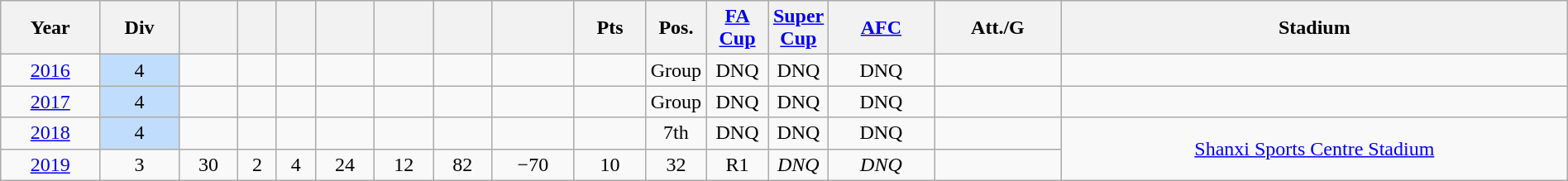<table class="wikitable sortable" width=100% style=text-align:Center>
<tr>
<th>Year</th>
<th>Div</th>
<th></th>
<th></th>
<th></th>
<th></th>
<th></th>
<th></th>
<th></th>
<th>Pts</th>
<th width=2%>Pos.</th>
<th width=4%><a href='#'>FA Cup</a></th>
<th width=2%><a href='#'>Super Cup</a></th>
<th><a href='#'>AFC</a></th>
<th>Att./G</th>
<th>Stadium</th>
</tr>
<tr>
<td><a href='#'>2016</a></td>
<td bgcolor="#c1ddfd">4</td>
<td></td>
<td></td>
<td></td>
<td></td>
<td></td>
<td></td>
<td></td>
<td></td>
<td>Group</td>
<td>DNQ</td>
<td>DNQ</td>
<td>DNQ</td>
<td></td>
<td></td>
</tr>
<tr>
<td><a href='#'>2017</a></td>
<td bgcolor="#c1ddfd">4</td>
<td></td>
<td></td>
<td></td>
<td></td>
<td></td>
<td></td>
<td></td>
<td></td>
<td>Group</td>
<td>DNQ</td>
<td>DNQ</td>
<td>DNQ</td>
<td></td>
<td></td>
</tr>
<tr>
<td><a href='#'>2018</a></td>
<td bgcolor="#c1ddfd">4</td>
<td></td>
<td></td>
<td></td>
<td></td>
<td></td>
<td></td>
<td></td>
<td></td>
<td>7th</td>
<td>DNQ</td>
<td>DNQ</td>
<td>DNQ</td>
<td></td>
<td align=center rowspan=2><a href='#'>Shanxi Sports Centre Stadium</a></td>
</tr>
<tr>
<td><a href='#'>2019</a></td>
<td>3</td>
<td>30</td>
<td>2</td>
<td>4</td>
<td>24</td>
<td>12</td>
<td>82</td>
<td>−70</td>
<td>10</td>
<td>32</td>
<td>R1</td>
<td><em>DNQ</em></td>
<td><em>DNQ</em></td>
<td></td>
</tr>
</table>
